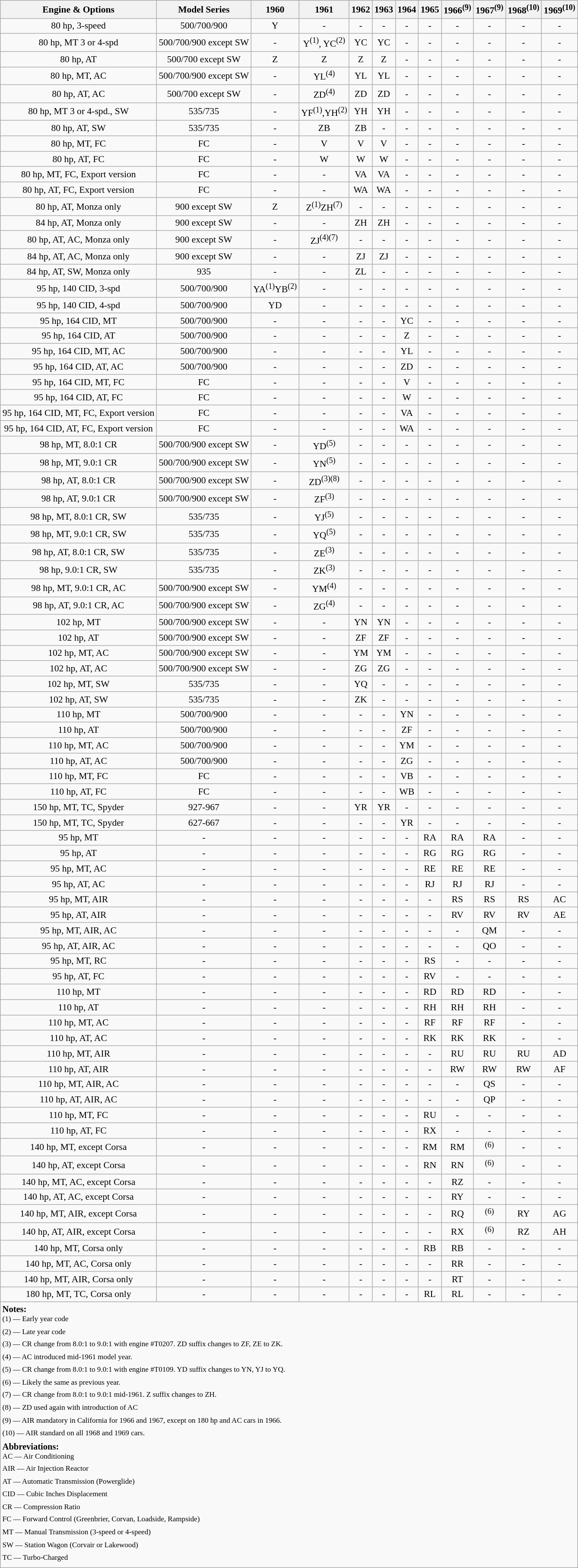<table class="wikitable" style="text-align:center; font-size:90%">
<tr>
<th>Engine & Options</th>
<th>Model Series</th>
<th>1960</th>
<th>1961</th>
<th>1962</th>
<th>1963</th>
<th>1964</th>
<th>1965</th>
<th>1966<sup>(9)</sup></th>
<th>1967<sup>(9)</sup></th>
<th>1968<sup>(10)</sup></th>
<th>1969<sup>(10)</sup></th>
</tr>
<tr>
<td>80 hp, 3-speed</td>
<td>500/700/900</td>
<td>Y</td>
<td>-</td>
<td>-</td>
<td>-</td>
<td>-</td>
<td>-</td>
<td>-</td>
<td>-</td>
<td>-</td>
<td>-</td>
</tr>
<tr>
<td>80 hp, MT 3 or 4-spd</td>
<td>500/700/900 except SW</td>
<td>-</td>
<td>Y<sup>(1)</sup>, YC<sup>(2)</sup></td>
<td>YC</td>
<td>YC</td>
<td>-</td>
<td>-</td>
<td>-</td>
<td>-</td>
<td>-</td>
<td>-</td>
</tr>
<tr>
<td>80 hp, AT</td>
<td>500/700 except SW</td>
<td>Z</td>
<td>Z</td>
<td>Z</td>
<td>Z</td>
<td>-</td>
<td>-</td>
<td>-</td>
<td>-</td>
<td>-</td>
<td>-</td>
</tr>
<tr>
<td>80 hp, MT, AC</td>
<td>500/700/900 except SW</td>
<td>-</td>
<td>YL<sup>(4)</sup></td>
<td>YL</td>
<td>YL</td>
<td>-</td>
<td>-</td>
<td>-</td>
<td>-</td>
<td>-</td>
<td>-</td>
</tr>
<tr>
<td>80 hp, AT, AC</td>
<td>500/700 except SW</td>
<td>-</td>
<td>ZD<sup>(4)</sup></td>
<td>ZD</td>
<td>ZD</td>
<td>-</td>
<td>-</td>
<td>-</td>
<td>-</td>
<td>-</td>
<td>-</td>
</tr>
<tr>
<td>80 hp, MT 3 or 4-spd., SW</td>
<td>535/735</td>
<td>-</td>
<td>YF<sup>(1)</sup>,YH<sup>(2)</sup></td>
<td>YH</td>
<td>YH</td>
<td>-</td>
<td>-</td>
<td>-</td>
<td>-</td>
<td>-</td>
<td>-</td>
</tr>
<tr>
<td>80 hp, AT, SW</td>
<td>535/735</td>
<td>-</td>
<td>ZB</td>
<td>ZB</td>
<td>-</td>
<td>-</td>
<td>-</td>
<td>-</td>
<td>-</td>
<td>-</td>
<td>-</td>
</tr>
<tr>
<td>80 hp, MT, FC</td>
<td>FC</td>
<td>-</td>
<td>V</td>
<td>V</td>
<td>V</td>
<td>-</td>
<td>-</td>
<td>-</td>
<td>-</td>
<td>-</td>
<td>-</td>
</tr>
<tr>
<td>80 hp, AT, FC</td>
<td>FC</td>
<td>-</td>
<td>W</td>
<td>W</td>
<td>W</td>
<td>-</td>
<td>-</td>
<td>-</td>
<td>-</td>
<td>-</td>
<td>-</td>
</tr>
<tr>
<td>80 hp, MT, FC, Export version</td>
<td>FC</td>
<td>-</td>
<td>-</td>
<td>VA</td>
<td>VA</td>
<td>-</td>
<td>-</td>
<td>-</td>
<td>-</td>
<td>-</td>
<td>-</td>
</tr>
<tr>
<td>80 hp, AT, FC, Export version</td>
<td>FC</td>
<td>-</td>
<td>-</td>
<td>WA</td>
<td>WA</td>
<td>-</td>
<td>-</td>
<td>-</td>
<td>-</td>
<td>-</td>
<td>-</td>
</tr>
<tr>
<td>80 hp, AT, Monza only</td>
<td>900 except SW</td>
<td>Z</td>
<td>Z<sup>(1)</sup>ZH<sup>(7)</sup></td>
<td>-</td>
<td>-</td>
<td>-</td>
<td>-</td>
<td>-</td>
<td>-</td>
<td>-</td>
<td>-</td>
</tr>
<tr>
<td>84 hp, AT, Monza only</td>
<td>900 except SW</td>
<td>-</td>
<td>-</td>
<td>ZH</td>
<td>ZH</td>
<td>-</td>
<td>-</td>
<td>-</td>
<td>-</td>
<td>-</td>
<td>-</td>
</tr>
<tr>
<td>80 hp, AT, AC, Monza only</td>
<td>900 except SW</td>
<td>-</td>
<td>ZJ<sup>(4)(7)</sup></td>
<td>-</td>
<td>-</td>
<td>-</td>
<td>-</td>
<td>-</td>
<td>-</td>
<td>-</td>
<td>-</td>
</tr>
<tr>
<td>84 hp, AT, AC, Monza only</td>
<td>900 except SW</td>
<td>-</td>
<td>-</td>
<td>ZJ</td>
<td>ZJ</td>
<td>-</td>
<td>-</td>
<td>-</td>
<td>-</td>
<td>-</td>
<td>-</td>
</tr>
<tr>
<td>84 hp, AT, SW, Monza only</td>
<td>935</td>
<td>-</td>
<td>-</td>
<td>ZL</td>
<td>-</td>
<td>-</td>
<td>-</td>
<td>-</td>
<td>-</td>
<td>-</td>
<td>-</td>
</tr>
<tr>
<td>95 hp, 140 CID, 3-spd</td>
<td>500/700/900</td>
<td>YA<sup>(1)</sup>YB<sup>(2)</sup></td>
<td>-</td>
<td>-</td>
<td>-</td>
<td>-</td>
<td>-</td>
<td>-</td>
<td>-</td>
<td>-</td>
<td>-</td>
</tr>
<tr>
<td>95 hp, 140 CID, 4-spd</td>
<td>500/700/900</td>
<td>YD</td>
<td>-</td>
<td>-</td>
<td>-</td>
<td>-</td>
<td>-</td>
<td>-</td>
<td>-</td>
<td>-</td>
<td>-</td>
</tr>
<tr>
<td>95 hp, 164 CID, MT</td>
<td>500/700/900</td>
<td>-</td>
<td>-</td>
<td>-</td>
<td>-</td>
<td>YC</td>
<td>-</td>
<td>-</td>
<td>-</td>
<td>-</td>
<td>-</td>
</tr>
<tr>
<td>95 hp, 164 CID, AT</td>
<td>500/700/900</td>
<td>-</td>
<td>-</td>
<td>-</td>
<td>-</td>
<td>Z</td>
<td>-</td>
<td>-</td>
<td>-</td>
<td>-</td>
<td>-</td>
</tr>
<tr>
<td>95 hp, 164 CID, MT, AC</td>
<td>500/700/900</td>
<td>-</td>
<td>-</td>
<td>-</td>
<td>-</td>
<td>YL</td>
<td>-</td>
<td>-</td>
<td>-</td>
<td>-</td>
<td>-</td>
</tr>
<tr>
<td>95 hp, 164 CID, AT, AC</td>
<td>500/700/900</td>
<td>-</td>
<td>-</td>
<td>-</td>
<td>-</td>
<td>ZD</td>
<td>-</td>
<td>-</td>
<td>-</td>
<td>-</td>
<td>-</td>
</tr>
<tr>
<td>95 hp, 164 CID, MT, FC</td>
<td>FC</td>
<td>-</td>
<td>-</td>
<td>-</td>
<td>-</td>
<td>V</td>
<td>-</td>
<td>-</td>
<td>-</td>
<td>-</td>
<td>-</td>
</tr>
<tr>
<td>95 hp, 164 CID, AT, FC</td>
<td>FC</td>
<td>-</td>
<td>-</td>
<td>-</td>
<td>-</td>
<td>W</td>
<td>-</td>
<td>-</td>
<td>-</td>
<td>-</td>
<td>-</td>
</tr>
<tr>
<td>95 hp, 164 CID, MT, FC, Export version</td>
<td>FC</td>
<td>-</td>
<td>-</td>
<td>-</td>
<td>-</td>
<td>VA</td>
<td>-</td>
<td>-</td>
<td>-</td>
<td>-</td>
<td>-</td>
</tr>
<tr>
<td>95 hp, 164 CID, AT, FC, Export version</td>
<td>FC</td>
<td>-</td>
<td>-</td>
<td>-</td>
<td>-</td>
<td>WA</td>
<td>-</td>
<td>-</td>
<td>-</td>
<td>-</td>
<td>-</td>
</tr>
<tr>
<td>98 hp, MT, 8.0:1 CR</td>
<td>500/700/900 except SW</td>
<td>-</td>
<td>YD<sup>(5)</sup></td>
<td>-</td>
<td>-</td>
<td>-</td>
<td>-</td>
<td>-</td>
<td>-</td>
<td>-</td>
<td>-</td>
</tr>
<tr>
<td>98 hp, MT, 9.0:1 CR</td>
<td>500/700/900 except SW</td>
<td>-</td>
<td>YN<sup>(5)</sup></td>
<td>-</td>
<td>-</td>
<td>-</td>
<td>-</td>
<td>-</td>
<td>-</td>
<td>-</td>
<td>-</td>
</tr>
<tr>
<td>98 hp, AT, 8.0:1 CR</td>
<td>500/700/900 except SW</td>
<td>-</td>
<td>ZD<sup>(3)(8)</sup></td>
<td>-</td>
<td>-</td>
<td>-</td>
<td>-</td>
<td>-</td>
<td>-</td>
<td>-</td>
<td>-</td>
</tr>
<tr>
<td>98 hp, AT, 9.0:1 CR</td>
<td>500/700/900 except SW</td>
<td>-</td>
<td>ZF<sup>(3)</sup></td>
<td>-</td>
<td>-</td>
<td>-</td>
<td>-</td>
<td>-</td>
<td>-</td>
<td>-</td>
<td>-</td>
</tr>
<tr>
<td>98 hp, MT, 8.0:1 CR, SW</td>
<td>535/735</td>
<td>-</td>
<td>YJ<sup>(5)</sup></td>
<td>-</td>
<td>-</td>
<td>-</td>
<td>-</td>
<td>-</td>
<td>-</td>
<td>-</td>
<td>-</td>
</tr>
<tr>
<td>98 hp, MT, 9.0:1 CR, SW</td>
<td>535/735</td>
<td>-</td>
<td>YQ<sup>(5)</sup></td>
<td>-</td>
<td>-</td>
<td>-</td>
<td>-</td>
<td>-</td>
<td>-</td>
<td>-</td>
<td>-</td>
</tr>
<tr>
<td>98 hp, AT, 8.0:1 CR, SW</td>
<td>535/735</td>
<td>-</td>
<td>ZE<sup>(3)</sup></td>
<td>-</td>
<td>-</td>
<td>-</td>
<td>-</td>
<td>-</td>
<td>-</td>
<td>-</td>
<td>-</td>
</tr>
<tr>
<td>98 hp, 9.0:1 CR, SW</td>
<td>535/735</td>
<td>-</td>
<td>ZK<sup>(3)</sup></td>
<td>-</td>
<td>-</td>
<td>-</td>
<td>-</td>
<td>-</td>
<td>-</td>
<td>-</td>
<td>-</td>
</tr>
<tr>
<td>98 hp, MT, 9.0:1 CR, AC</td>
<td>500/700/900 except SW</td>
<td>-</td>
<td>YM<sup>(4)</sup></td>
<td>-</td>
<td>-</td>
<td>-</td>
<td>-</td>
<td>-</td>
<td>-</td>
<td>-</td>
<td>-</td>
</tr>
<tr>
<td>98 hp, AT, 9.0:1 CR, AC</td>
<td>500/700/900 except SW</td>
<td>-</td>
<td>ZG<sup>(4)</sup></td>
<td>-</td>
<td>-</td>
<td>-</td>
<td>-</td>
<td>-</td>
<td>-</td>
<td>-</td>
<td>-</td>
</tr>
<tr>
<td>102 hp, MT</td>
<td>500/700/900 except SW</td>
<td>-</td>
<td>-</td>
<td>YN</td>
<td>YN</td>
<td>-</td>
<td>-</td>
<td>-</td>
<td>-</td>
<td>-</td>
<td>-</td>
</tr>
<tr>
<td>102 hp, AT</td>
<td>500/700/900 except SW</td>
<td>-</td>
<td>-</td>
<td>ZF</td>
<td>ZF</td>
<td>-</td>
<td>-</td>
<td>-</td>
<td>-</td>
<td>-</td>
<td>-</td>
</tr>
<tr>
<td>102 hp, MT, AC</td>
<td>500/700/900 except SW</td>
<td>-</td>
<td>-</td>
<td>YM</td>
<td>YM</td>
<td>-</td>
<td>-</td>
<td>-</td>
<td>-</td>
<td>-</td>
<td>-</td>
</tr>
<tr>
<td>102 hp, AT, AC</td>
<td>500/700/900 except SW</td>
<td>-</td>
<td>-</td>
<td>ZG</td>
<td>ZG</td>
<td>-</td>
<td>-</td>
<td>-</td>
<td>-</td>
<td>-</td>
<td>-</td>
</tr>
<tr>
<td>102 hp, MT, SW</td>
<td>535/735</td>
<td>-</td>
<td>-</td>
<td>YQ</td>
<td>-</td>
<td>-</td>
<td>-</td>
<td>-</td>
<td>-</td>
<td>-</td>
<td>-</td>
</tr>
<tr>
<td>102 hp, AT, SW</td>
<td>535/735</td>
<td>-</td>
<td>-</td>
<td>ZK</td>
<td>-</td>
<td>-</td>
<td>-</td>
<td>-</td>
<td>-</td>
<td>-</td>
<td>-</td>
</tr>
<tr>
<td>110 hp, MT</td>
<td>500/700/900</td>
<td>-</td>
<td>-</td>
<td>-</td>
<td>-</td>
<td>YN</td>
<td>-</td>
<td>-</td>
<td>-</td>
<td>-</td>
<td>-</td>
</tr>
<tr>
<td>110 hp, AT</td>
<td>500/700/900</td>
<td>-</td>
<td>-</td>
<td>-</td>
<td>-</td>
<td>ZF</td>
<td>-</td>
<td>-</td>
<td>-</td>
<td>-</td>
<td>-</td>
</tr>
<tr>
<td>110 hp, MT, AC</td>
<td>500/700/900</td>
<td>-</td>
<td>-</td>
<td>-</td>
<td>-</td>
<td>YM</td>
<td>-</td>
<td>-</td>
<td>-</td>
<td>-</td>
<td>-</td>
</tr>
<tr>
<td>110 hp, AT, AC</td>
<td>500/700/900</td>
<td>-</td>
<td>-</td>
<td>-</td>
<td>-</td>
<td>ZG</td>
<td>-</td>
<td>-</td>
<td>-</td>
<td>-</td>
<td>-</td>
</tr>
<tr>
<td>110 hp, MT, FC</td>
<td>FC</td>
<td>-</td>
<td>-</td>
<td>-</td>
<td>-</td>
<td>VB</td>
<td>-</td>
<td>-</td>
<td>-</td>
<td>-</td>
<td>-</td>
</tr>
<tr>
<td>110 hp, AT, FC</td>
<td>FC</td>
<td>-</td>
<td>-</td>
<td>-</td>
<td>-</td>
<td>WB</td>
<td>-</td>
<td>-</td>
<td>-</td>
<td>-</td>
<td>-</td>
</tr>
<tr>
<td>150 hp, MT, TC, Spyder</td>
<td>927-967</td>
<td>-</td>
<td>-</td>
<td>YR</td>
<td>YR</td>
<td>-</td>
<td>-</td>
<td>-</td>
<td>-</td>
<td>-</td>
<td>-</td>
</tr>
<tr>
<td>150 hp, MT, TC, Spyder</td>
<td>627-667</td>
<td>-</td>
<td>-</td>
<td>-</td>
<td>-</td>
<td>YR</td>
<td>-</td>
<td>-</td>
<td>-</td>
<td>-</td>
<td>-</td>
</tr>
<tr>
<td>95 hp, MT</td>
<td>-</td>
<td>-</td>
<td>-</td>
<td>-</td>
<td>-</td>
<td>-</td>
<td>RA</td>
<td>RA</td>
<td>RA</td>
<td>-</td>
<td>-</td>
</tr>
<tr>
<td>95 hp, AT</td>
<td>-</td>
<td>-</td>
<td>-</td>
<td>-</td>
<td>-</td>
<td>-</td>
<td>RG</td>
<td>RG</td>
<td>RG</td>
<td>-</td>
<td>-</td>
</tr>
<tr>
<td>95 hp, MT, AC</td>
<td>-</td>
<td>-</td>
<td>-</td>
<td>-</td>
<td>-</td>
<td>-</td>
<td>RE</td>
<td>RE</td>
<td>RE</td>
<td>-</td>
<td>-</td>
</tr>
<tr>
<td>95 hp, AT, AC</td>
<td>-</td>
<td>-</td>
<td>-</td>
<td>-</td>
<td>-</td>
<td>-</td>
<td>RJ</td>
<td>RJ</td>
<td>RJ</td>
<td>-</td>
<td>-</td>
</tr>
<tr>
<td>95 hp, MT, AIR</td>
<td>-</td>
<td>-</td>
<td>-</td>
<td>-</td>
<td>-</td>
<td>-</td>
<td>-</td>
<td>RS</td>
<td>RS</td>
<td>RS</td>
<td>AC</td>
</tr>
<tr>
<td>95 hp, AT, AIR</td>
<td>-</td>
<td>-</td>
<td>-</td>
<td>-</td>
<td>-</td>
<td>-</td>
<td>-</td>
<td>RV</td>
<td>RV</td>
<td>RV</td>
<td>AE</td>
</tr>
<tr>
<td>95 hp, MT, AIR, AC</td>
<td>-</td>
<td>-</td>
<td>-</td>
<td>-</td>
<td>-</td>
<td>-</td>
<td>-</td>
<td>-</td>
<td>QM</td>
<td>-</td>
<td>-</td>
</tr>
<tr>
<td>95 hp, AT, AIR, AC</td>
<td>-</td>
<td>-</td>
<td>-</td>
<td>-</td>
<td>-</td>
<td>-</td>
<td>-</td>
<td>-</td>
<td>QO</td>
<td>-</td>
<td>-</td>
</tr>
<tr>
<td>95 hp, MT, RC</td>
<td>-</td>
<td>-</td>
<td>-</td>
<td>-</td>
<td>-</td>
<td>-</td>
<td>RS</td>
<td>-</td>
<td>-</td>
<td>-</td>
<td>-</td>
</tr>
<tr>
<td>95 hp, AT, FC</td>
<td>-</td>
<td>-</td>
<td>-</td>
<td>-</td>
<td>-</td>
<td>-</td>
<td>RV</td>
<td>-</td>
<td>-</td>
<td>-</td>
<td>-</td>
</tr>
<tr>
<td>110 hp, MT</td>
<td>-</td>
<td>-</td>
<td>-</td>
<td>-</td>
<td>-</td>
<td>-</td>
<td>RD</td>
<td>RD</td>
<td>RD</td>
<td>-</td>
<td>-</td>
</tr>
<tr>
<td>110 hp, AT</td>
<td>-</td>
<td>-</td>
<td>-</td>
<td>-</td>
<td>-</td>
<td>-</td>
<td>RH</td>
<td>RH</td>
<td>RH</td>
<td>-</td>
<td>-</td>
</tr>
<tr>
<td>110 hp, MT, AC</td>
<td>-</td>
<td>-</td>
<td>-</td>
<td>-</td>
<td>-</td>
<td>-</td>
<td>RF</td>
<td>RF</td>
<td>RF</td>
<td>-</td>
<td>-</td>
</tr>
<tr>
<td>110 hp, AT, AC</td>
<td>-</td>
<td>-</td>
<td>-</td>
<td>-</td>
<td>-</td>
<td>-</td>
<td>RK</td>
<td>RK</td>
<td>RK</td>
<td>-</td>
<td>-</td>
</tr>
<tr>
<td>110 hp, MT, AIR</td>
<td>-</td>
<td>-</td>
<td>-</td>
<td>-</td>
<td>-</td>
<td>-</td>
<td>-</td>
<td>RU</td>
<td>RU</td>
<td>RU</td>
<td>AD</td>
</tr>
<tr>
<td>110 hp, AT, AIR</td>
<td>-</td>
<td>-</td>
<td>-</td>
<td>-</td>
<td>-</td>
<td>-</td>
<td>-</td>
<td>RW</td>
<td>RW</td>
<td>RW</td>
<td>AF</td>
</tr>
<tr>
<td>110 hp, MT, AIR, AC</td>
<td>-</td>
<td>-</td>
<td>-</td>
<td>-</td>
<td>-</td>
<td>-</td>
<td>-</td>
<td>-</td>
<td>QS</td>
<td>-</td>
<td>-</td>
</tr>
<tr>
<td>110 hp, AT, AIR, AC</td>
<td>-</td>
<td>-</td>
<td>-</td>
<td>-</td>
<td>-</td>
<td>-</td>
<td>-</td>
<td>-</td>
<td>QP</td>
<td>-</td>
<td>-</td>
</tr>
<tr>
<td>110 hp, MT, FC</td>
<td>-</td>
<td>-</td>
<td>-</td>
<td>-</td>
<td>-</td>
<td>-</td>
<td>RU</td>
<td>-</td>
<td>-</td>
<td>-</td>
<td>-</td>
</tr>
<tr>
<td>110 hp, AT, FC</td>
<td>-</td>
<td>-</td>
<td>-</td>
<td>-</td>
<td>-</td>
<td>-</td>
<td>RX</td>
<td>-</td>
<td>-</td>
<td>-</td>
<td>-</td>
</tr>
<tr>
<td>140 hp, MT, except Corsa</td>
<td>-</td>
<td>-</td>
<td>-</td>
<td>-</td>
<td>-</td>
<td>-</td>
<td>RM</td>
<td>RM</td>
<td><sup>(6)</sup></td>
<td>-</td>
<td>-</td>
</tr>
<tr>
<td>140 hp, AT, except Corsa</td>
<td>-</td>
<td>-</td>
<td>-</td>
<td>-</td>
<td>-</td>
<td>-</td>
<td>RN</td>
<td>RN</td>
<td><sup>(6)</sup></td>
<td>-</td>
<td>-</td>
</tr>
<tr>
<td>140 hp, MT, AC, except Corsa</td>
<td>-</td>
<td>-</td>
<td>-</td>
<td>-</td>
<td>-</td>
<td>-</td>
<td>-</td>
<td>RZ</td>
<td>-</td>
<td>-</td>
<td>-</td>
</tr>
<tr>
<td>140 hp, AT, AC, except Corsa</td>
<td>-</td>
<td>-</td>
<td>-</td>
<td>-</td>
<td>-</td>
<td>-</td>
<td>-</td>
<td>RY</td>
<td>-</td>
<td>-</td>
<td>-</td>
</tr>
<tr>
<td>140 hp, MT, AIR, except Corsa</td>
<td>-</td>
<td>-</td>
<td>-</td>
<td>-</td>
<td>-</td>
<td>-</td>
<td>-</td>
<td>RQ</td>
<td><sup>(6)</sup></td>
<td>RY</td>
<td>AG</td>
</tr>
<tr>
<td>140 hp, AT, AIR, except Corsa</td>
<td>-</td>
<td>-</td>
<td>-</td>
<td>-</td>
<td>-</td>
<td>-</td>
<td>-</td>
<td>RX</td>
<td><sup>(6)</sup></td>
<td>RZ</td>
<td>AH</td>
</tr>
<tr>
<td>140 hp, MT, Corsa only</td>
<td>-</td>
<td>-</td>
<td>-</td>
<td>-</td>
<td>-</td>
<td>-</td>
<td>RB</td>
<td>RB</td>
<td>-</td>
<td>-</td>
<td>-</td>
</tr>
<tr>
<td>140 hp, MT, AC, Corsa only</td>
<td>-</td>
<td>-</td>
<td>-</td>
<td>-</td>
<td>-</td>
<td>-</td>
<td>-</td>
<td>RR</td>
<td>-</td>
<td>-</td>
<td>-</td>
</tr>
<tr>
<td>140 hp, MT, AIR, Corsa only</td>
<td>-</td>
<td>-</td>
<td>-</td>
<td>-</td>
<td>-</td>
<td>-</td>
<td>-</td>
<td>RT</td>
<td>-</td>
<td>-</td>
<td>-</td>
</tr>
<tr>
<td>180 hp, MT, TC, Corsa only</td>
<td>-</td>
<td>-</td>
<td>-</td>
<td>-</td>
<td>-</td>
<td>-</td>
<td>RL</td>
<td>RL</td>
<td>-</td>
<td>-</td>
<td>-</td>
</tr>
<tr>
<td style="text-align:left; font-size:95%;" colspan="12"><strong>Notes:</strong><br><sup>(1) — Early year code <br>(2) — Late year code <br>(3) — CR change from 8.0:1 to 9.0:1 with engine #T0207. ZD suffix changes to ZF, ZE to ZK. <br>(4) — AC introduced mid-1961 model year.<br>(5) — CR change from 8.0:1 to 9.0:1 with engine #T0109. YD suffix changes to YN, YJ to YQ.<br>(6) — Likely the same as previous year.<br>(7) — CR change from 8.0:1 to 9.0:1 mid-1961. Z suffix changes to ZH.<br>(8) — ZD used again with introduction of AC<br>(9) — AIR mandatory in California for 1966 and 1967, except on 180 hp and AC cars in 1966.<br>(10) — AIR standard on all 1968 and 1969 cars.</sup><br><strong>Abbreviations:</strong><br><sup>AC — Air Conditioning<br>AIR — Air Injection Reactor<br>AT — Automatic Transmission (Powerglide)<br>CID — Cubic Inches Displacement<br>CR — Compression Ratio<br>FC — Forward Control (Greenbrier, Corvan, Loadside, Rampside)<br>MT — Manual Transmission (3-speed or 4-speed)<br>SW — Station Wagon (Corvair or Lakewood)<br>TC — Turbo-Charged</sup></td>
</tr>
</table>
